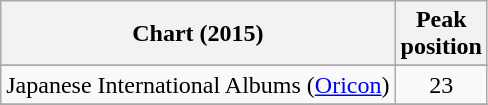<table class="wikitable sortable plainrowheaders" style="text-align:center">
<tr>
<th>Chart (2015)</th>
<th>Peak<br>position</th>
</tr>
<tr>
</tr>
<tr>
</tr>
<tr>
</tr>
<tr>
<td align= left>Japanese International Albums (<a href='#'>Oricon</a>)</td>
<td>23</td>
</tr>
<tr>
</tr>
<tr>
</tr>
<tr>
</tr>
<tr>
</tr>
<tr>
</tr>
<tr>
</tr>
</table>
